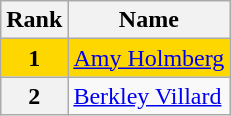<table class="wikitable">
<tr>
<th>Rank</th>
<th>Name</th>
</tr>
<tr bgcolor="gold">
<td align="center"><strong>1</strong></td>
<td><a href='#'>Amy Holmberg</a></td>
</tr>
<tr>
<th>2</th>
<td><a href='#'>Berkley Villard</a></td>
</tr>
</table>
